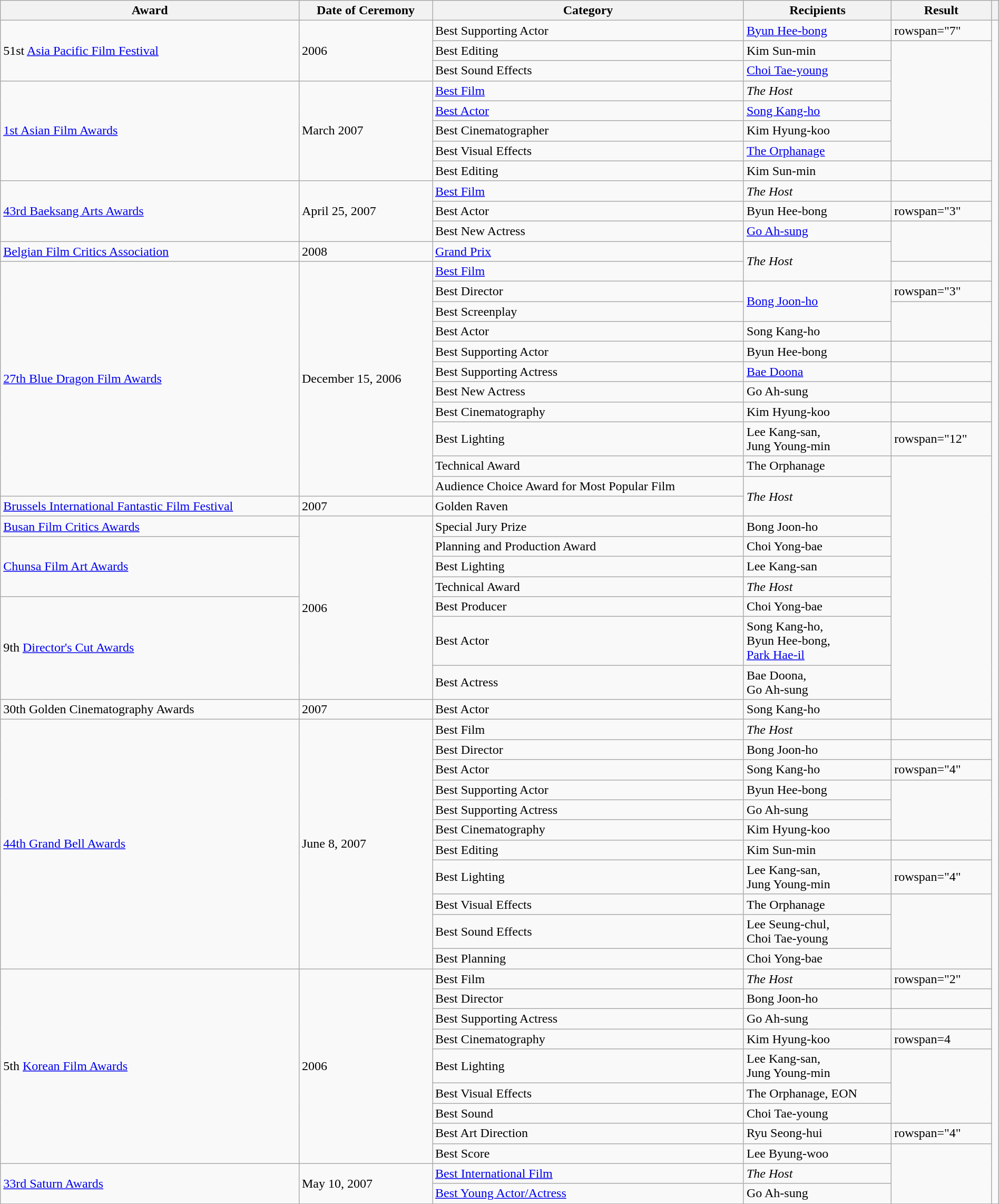<table class="wikitable sortable" style="width:100%">
<tr>
<th scope="col">Award</th>
<th scope="col">Date of Ceremony</th>
<th scope="col">Category</th>
<th scope="col">Recipients</th>
<th scope="col">Result</th>
<th class="unsortable" !></th>
</tr>
<tr>
<td rowspan="3" scope="row">51st <a href='#'>Asia Pacific Film Festival</a></td>
<td rowspan="3">2006</td>
<td>Best Supporting Actor</td>
<td><a href='#'>Byun Hee-bong</a></td>
<td>rowspan="7" </td>
<td rowspan="60"></td>
</tr>
<tr>
<td>Best Editing</td>
<td>Kim Sun-min</td>
</tr>
<tr>
<td>Best Sound Effects</td>
<td><a href='#'>Choi Tae-young</a></td>
</tr>
<tr>
<td rowspan="5" scope="row"><a href='#'>1st Asian Film Awards</a></td>
<td rowspan="5">March 2007</td>
<td><a href='#'>Best Film</a></td>
<td><em>The Host</em></td>
</tr>
<tr>
<td><a href='#'>Best Actor</a></td>
<td><a href='#'>Song Kang-ho</a></td>
</tr>
<tr>
<td>Best Cinematographer</td>
<td>Kim Hyung-koo</td>
</tr>
<tr>
<td>Best Visual Effects</td>
<td><a href='#'>The Orphanage</a></td>
</tr>
<tr>
<td>Best Editing</td>
<td>Kim Sun-min</td>
<td></td>
</tr>
<tr>
<td rowspan="3" scope="row"><a href='#'>43rd Baeksang Arts Awards</a></td>
<td rowspan="3">April 25, 2007</td>
<td><a href='#'>Best Film</a></td>
<td><em>The Host</em></td>
<td></td>
</tr>
<tr>
<td>Best Actor</td>
<td>Byun Hee-bong</td>
<td>rowspan="3" </td>
</tr>
<tr>
<td>Best New Actress</td>
<td><a href='#'>Go Ah-sung</a></td>
</tr>
<tr>
<td scope="row"><a href='#'>Belgian Film Critics Association</a></td>
<td>2008</td>
<td><a href='#'>Grand Prix</a></td>
<td rowspan="2"><em>The Host</em></td>
</tr>
<tr>
<td rowspan="11" scope="row"><a href='#'>27th Blue Dragon Film Awards</a></td>
<td rowspan="11">December 15, 2006</td>
<td><a href='#'>Best Film</a></td>
<td></td>
</tr>
<tr>
<td>Best Director</td>
<td rowspan="2"><a href='#'>Bong Joon-ho</a></td>
<td>rowspan="3" </td>
</tr>
<tr>
<td>Best Screenplay</td>
</tr>
<tr>
<td>Best Actor</td>
<td>Song Kang-ho</td>
</tr>
<tr>
<td>Best Supporting Actor</td>
<td>Byun Hee-bong</td>
<td></td>
</tr>
<tr>
<td>Best Supporting Actress</td>
<td><a href='#'>Bae Doona</a></td>
<td></td>
</tr>
<tr>
<td>Best New Actress</td>
<td>Go Ah-sung</td>
<td></td>
</tr>
<tr>
<td>Best Cinematography</td>
<td>Kim Hyung-koo</td>
<td></td>
</tr>
<tr>
<td>Best Lighting</td>
<td>Lee Kang-san,<br>Jung Young-min</td>
<td>rowspan="12" </td>
</tr>
<tr>
<td>Technical Award</td>
<td>The Orphanage</td>
</tr>
<tr>
<td>Audience Choice Award for Most Popular Film</td>
<td rowspan="2"><em>The Host</em></td>
</tr>
<tr>
<td rowspan="1" scope="row"><a href='#'>Brussels International Fantastic Film Festival</a></td>
<td>2007</td>
<td>Golden Raven</td>
</tr>
<tr>
<td rowspan="1" scope="row"><a href='#'>Busan Film Critics Awards</a></td>
<td rowspan="7">2006</td>
<td>Special Jury Prize</td>
<td>Bong Joon-ho</td>
</tr>
<tr>
<td rowspan="3" scope="row"><a href='#'>Chunsa Film Art Awards</a></td>
<td>Planning and Production Award</td>
<td>Choi Yong-bae</td>
</tr>
<tr>
<td>Best Lighting</td>
<td>Lee Kang-san</td>
</tr>
<tr>
<td>Technical Award</td>
<td><em>The Host</em></td>
</tr>
<tr>
<td rowspan="3" scope="row">9th <a href='#'>Director's Cut Awards</a></td>
<td>Best Producer</td>
<td>Choi Yong-bae</td>
</tr>
<tr>
<td>Best Actor</td>
<td>Song Kang-ho,<br>Byun Hee-bong,<br><a href='#'>Park Hae-il</a></td>
</tr>
<tr>
<td>Best Actress</td>
<td>Bae Doona,<br>Go Ah-sung</td>
</tr>
<tr>
<td rowspan="1" scope="row">30th Golden Cinematography Awards</td>
<td>2007</td>
<td>Best Actor</td>
<td>Song Kang-ho</td>
</tr>
<tr>
<td rowspan="11" scope="row"><a href='#'>44th Grand Bell Awards</a></td>
<td rowspan="11">June 8, 2007</td>
<td>Best Film</td>
<td><em>The Host</em></td>
<td></td>
</tr>
<tr>
<td>Best Director</td>
<td>Bong Joon-ho</td>
<td></td>
</tr>
<tr>
<td>Best Actor</td>
<td>Song Kang-ho</td>
<td>rowspan="4" </td>
</tr>
<tr>
<td>Best Supporting Actor</td>
<td>Byun Hee-bong</td>
</tr>
<tr>
<td>Best Supporting Actress</td>
<td>Go Ah-sung</td>
</tr>
<tr>
<td>Best Cinematography</td>
<td>Kim Hyung-koo</td>
</tr>
<tr>
<td>Best Editing</td>
<td>Kim Sun-min</td>
<td></td>
</tr>
<tr>
<td>Best Lighting</td>
<td>Lee Kang-san,<br>Jung Young-min</td>
<td>rowspan="4" </td>
</tr>
<tr>
<td>Best Visual Effects</td>
<td>The Orphanage</td>
</tr>
<tr>
<td>Best Sound Effects</td>
<td>Lee Seung-chul,<br>Choi Tae-young</td>
</tr>
<tr>
<td>Best Planning</td>
<td>Choi Yong-bae</td>
</tr>
<tr>
<td rowspan="9" scope="row">5th <a href='#'>Korean Film Awards</a></td>
<td rowspan="9">2006</td>
<td>Best Film</td>
<td><em>The Host</em></td>
<td>rowspan="2" </td>
</tr>
<tr>
<td>Best Director</td>
<td>Bong Joon-ho</td>
</tr>
<tr>
<td>Best Supporting Actress</td>
<td>Go Ah-sung</td>
<td></td>
</tr>
<tr>
<td>Best Cinematography</td>
<td>Kim Hyung-koo</td>
<td>rowspan=4 </td>
</tr>
<tr>
<td>Best Lighting</td>
<td>Lee Kang-san,<br>Jung Young-min</td>
</tr>
<tr>
<td>Best Visual Effects</td>
<td>The Orphanage, EON</td>
</tr>
<tr>
<td>Best Sound</td>
<td>Choi Tae-young</td>
</tr>
<tr>
<td>Best Art Direction</td>
<td>Ryu Seong-hui</td>
<td>rowspan="4" </td>
</tr>
<tr>
<td>Best Score</td>
<td>Lee Byung-woo</td>
</tr>
<tr>
<td rowspan="2" scope="row"><a href='#'>33rd Saturn Awards</a></td>
<td rowspan="2">May 10, 2007</td>
<td><a href='#'>Best International Film</a></td>
<td><em>The Host</em></td>
</tr>
<tr>
<td><a href='#'>Best Young Actor/Actress</a></td>
<td>Go Ah-sung</td>
</tr>
<tr>
</tr>
</table>
